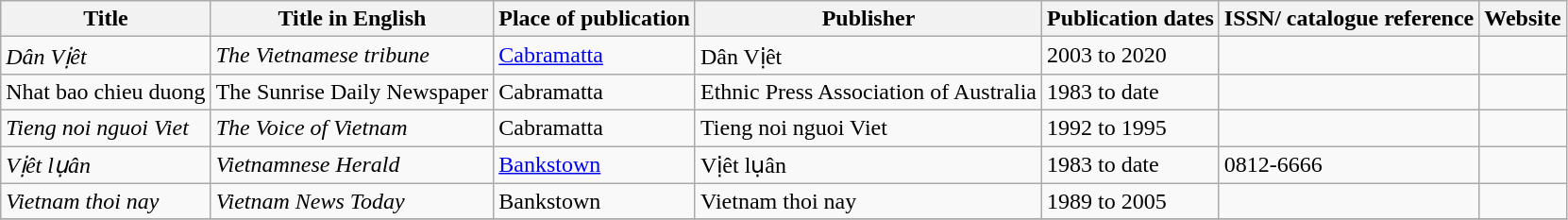<table class="wikitable sortable">
<tr>
<th>Title</th>
<th>Title in English</th>
<th>Place of publication</th>
<th>Publisher</th>
<th>Publication dates</th>
<th>ISSN/ catalogue reference</th>
<th>Website</th>
</tr>
<tr>
<td><em>Dân Vịêt</em></td>
<td><em>The Vietnamese tribune</em></td>
<td><a href='#'>Cabramatta</a></td>
<td>Dân Vịêt</td>
<td>2003 to 2020</td>
<td></td>
<td></td>
</tr>
<tr>
<td>Nhat bao chieu duong</td>
<td>The Sunrise Daily Newspaper</td>
<td>Cabramatta</td>
<td>Ethnic Press Association of Australia</td>
<td>1983 to date</td>
<td></td>
<td></td>
</tr>
<tr>
<td><em>Tieng noi nguoi Viet</em></td>
<td><em>The Voice of Vietnam</em></td>
<td>Cabramatta</td>
<td>Tieng noi nguoi Viet</td>
<td>1992 to 1995</td>
<td></td>
<td></td>
</tr>
<tr>
<td><em>Vịêt lụân</em></td>
<td><em>Vietnamnese Herald</em></td>
<td><a href='#'>Bankstown</a></td>
<td>Vịêt lụân</td>
<td>1983 to date</td>
<td>0812-6666 </td>
<td></td>
</tr>
<tr>
<td><em>Vietnam thoi nay</em></td>
<td><em>Vietnam News Today</em></td>
<td>Bankstown</td>
<td>Vietnam thoi nay</td>
<td>1989 to 2005</td>
<td></td>
<td></td>
</tr>
<tr>
</tr>
</table>
